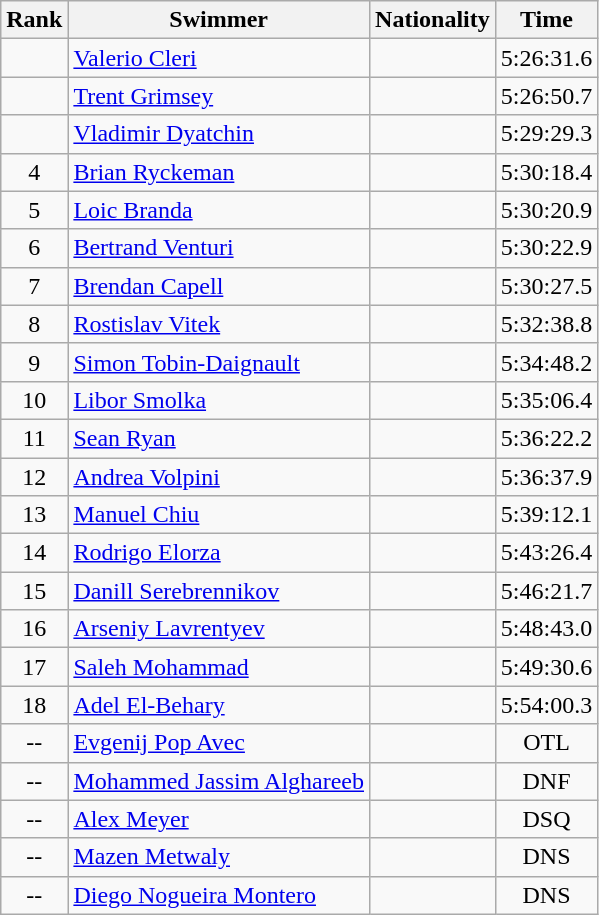<table class="wikitable" border="1" style="text-align:center">
<tr>
<th>Rank</th>
<th>Swimmer</th>
<th>Nationality</th>
<th>Time</th>
</tr>
<tr>
<td></td>
<td align=left><a href='#'>Valerio Cleri</a></td>
<td align=left></td>
<td>5:26:31.6</td>
</tr>
<tr>
<td></td>
<td align=left><a href='#'>Trent Grimsey</a></td>
<td align=left></td>
<td>5:26:50.7</td>
</tr>
<tr>
<td></td>
<td align=left><a href='#'>Vladimir Dyatchin</a></td>
<td align=left></td>
<td>5:29:29.3</td>
</tr>
<tr>
<td>4</td>
<td align=left><a href='#'>Brian Ryckeman</a></td>
<td align=left></td>
<td>5:30:18.4</td>
</tr>
<tr>
<td>5</td>
<td align=left><a href='#'>Loic Branda</a></td>
<td align=left></td>
<td>5:30:20.9</td>
</tr>
<tr>
<td>6</td>
<td align=left><a href='#'>Bertrand Venturi</a></td>
<td align=left></td>
<td>5:30:22.9</td>
</tr>
<tr>
<td>7</td>
<td align=left><a href='#'>Brendan Capell</a></td>
<td align=left></td>
<td>5:30:27.5</td>
</tr>
<tr>
<td>8</td>
<td align=left><a href='#'>Rostislav Vitek</a></td>
<td align=left></td>
<td>5:32:38.8</td>
</tr>
<tr>
<td>9</td>
<td align=left><a href='#'>Simon Tobin-Daignault</a></td>
<td align=left></td>
<td>5:34:48.2</td>
</tr>
<tr>
<td>10</td>
<td align=left><a href='#'>Libor Smolka</a></td>
<td align=left></td>
<td>5:35:06.4</td>
</tr>
<tr>
<td>11</td>
<td align=left><a href='#'>Sean Ryan</a></td>
<td align=left></td>
<td>5:36:22.2</td>
</tr>
<tr>
<td>12</td>
<td align=left><a href='#'>Andrea Volpini</a></td>
<td align=left></td>
<td>5:36:37.9</td>
</tr>
<tr>
<td>13</td>
<td align=left><a href='#'>Manuel Chiu</a></td>
<td align=left></td>
<td>5:39:12.1</td>
</tr>
<tr>
<td>14</td>
<td align=left><a href='#'>Rodrigo Elorza</a></td>
<td align=left></td>
<td>5:43:26.4</td>
</tr>
<tr>
<td>15</td>
<td align=left><a href='#'>Danill Serebrennikov</a></td>
<td align=left></td>
<td>5:46:21.7</td>
</tr>
<tr>
<td>16</td>
<td align=left><a href='#'>Arseniy Lavrentyev</a></td>
<td align=left></td>
<td>5:48:43.0</td>
</tr>
<tr>
<td>17</td>
<td align=left><a href='#'>Saleh Mohammad</a></td>
<td align=left></td>
<td>5:49:30.6</td>
</tr>
<tr>
<td>18</td>
<td align=left><a href='#'>Adel El-Behary</a></td>
<td align=left></td>
<td>5:54:00.3</td>
</tr>
<tr>
<td>--</td>
<td align=left><a href='#'>Evgenij Pop Avec</a></td>
<td align=left></td>
<td>OTL</td>
</tr>
<tr>
<td>--</td>
<td align=left><a href='#'>Mohammed Jassim Alghareeb</a></td>
<td align=left></td>
<td>DNF</td>
</tr>
<tr>
<td>--</td>
<td align=left><a href='#'>Alex Meyer</a></td>
<td align=left></td>
<td>DSQ</td>
</tr>
<tr>
<td>--</td>
<td align=left><a href='#'>Mazen Metwaly</a></td>
<td align=left></td>
<td>DNS</td>
</tr>
<tr>
<td>--</td>
<td align=left><a href='#'>Diego Nogueira Montero</a></td>
<td align=left></td>
<td>DNS</td>
</tr>
</table>
